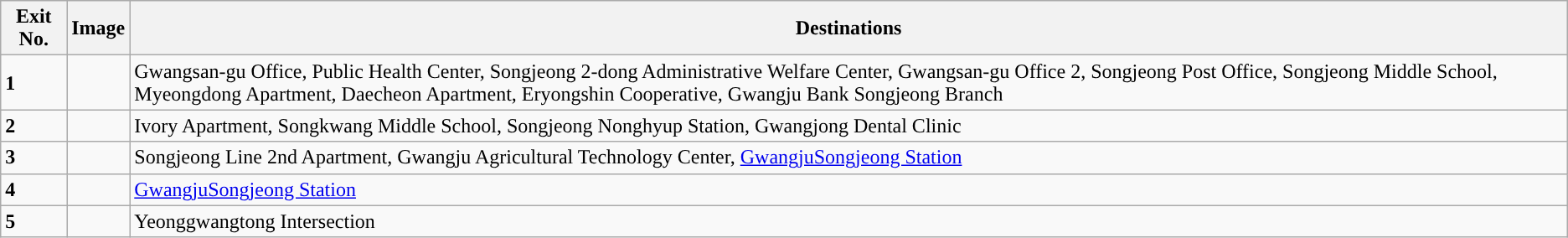<table class="wikitable">
<tr>
<th>Exit No.</th>
<th>Image</th>
<th>Destinations</th>
</tr>
<tr>
<td><strong>1</strong></td>
<td></td>
<td>Gwangsan-gu Office, Public Health Center, Songjeong 2-dong Administrative Welfare Center, Gwangsan-gu Office 2, Songjeong Post Office, Songjeong Middle School, Myeongdong Apartment, Daecheon Apartment, Eryongshin Cooperative, Gwangju Bank Songjeong Branch</td>
</tr>
<tr>
<td><strong>2</strong></td>
<td></td>
<td>Ivory Apartment, Songkwang Middle School, Songjeong Nonghyup Station, Gwangjong Dental Clinic</td>
</tr>
<tr>
<td><strong>3</strong></td>
<td></td>
<td>Songjeong Line 2nd Apartment, Gwangju Agricultural Technology Center, <a href='#'>GwangjuSongjeong Station</a></td>
</tr>
<tr>
<td><strong>4</strong></td>
<td></td>
<td><a href='#'>GwangjuSongjeong Station</a></td>
</tr>
<tr>
<td><strong>5</strong></td>
<td></td>
<td>Yeonggwangtong Intersection</td>
</tr>
</table>
